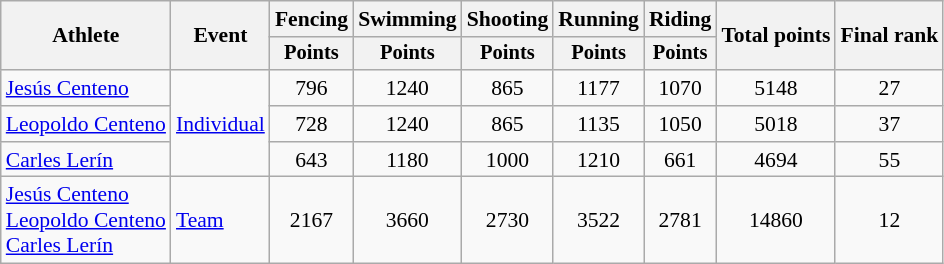<table class="wikitable" style="font-size:90%">
<tr>
<th rowspan=2>Athlete</th>
<th rowspan=2>Event</th>
<th>Fencing</th>
<th>Swimming</th>
<th>Shooting</th>
<th>Running</th>
<th>Riding</th>
<th rowspan=2>Total points</th>
<th rowspan=2>Final rank</th>
</tr>
<tr style="font-size:95%">
<th>Points</th>
<th>Points</th>
<th>Points</th>
<th>Points</th>
<th>Points</th>
</tr>
<tr align=center>
<td align=left><a href='#'>Jesús Centeno</a></td>
<td align=left rowspan=3><a href='#'>Individual</a></td>
<td>796</td>
<td>1240</td>
<td>865</td>
<td>1177</td>
<td>1070</td>
<td>5148</td>
<td>27</td>
</tr>
<tr align=center>
<td align=left><a href='#'>Leopoldo Centeno</a></td>
<td>728</td>
<td>1240</td>
<td>865</td>
<td>1135</td>
<td>1050</td>
<td>5018</td>
<td>37</td>
</tr>
<tr align=center>
<td align=left><a href='#'>Carles Lerín</a></td>
<td>643</td>
<td>1180</td>
<td>1000</td>
<td>1210</td>
<td>661</td>
<td>4694</td>
<td>55</td>
</tr>
<tr align=center>
<td align=left><a href='#'>Jesús Centeno</a><br><a href='#'>Leopoldo Centeno</a><br><a href='#'>Carles Lerín</a></td>
<td align=left><a href='#'>Team</a></td>
<td>2167</td>
<td>3660</td>
<td>2730</td>
<td>3522</td>
<td>2781</td>
<td>14860</td>
<td>12</td>
</tr>
</table>
